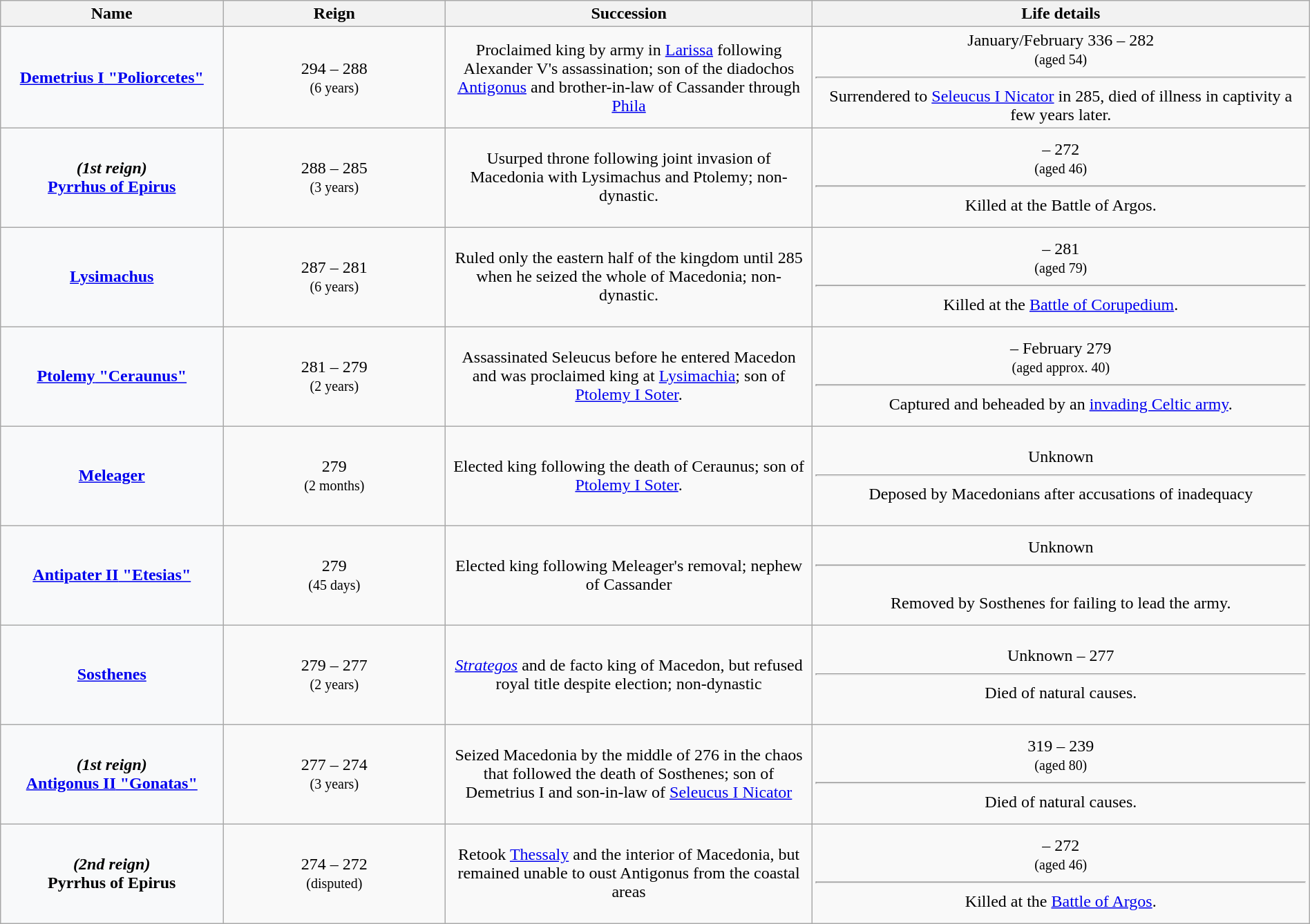<table class="wikitable plainrowheaders" style="text-align:center; width:100%;">
<tr>
<th width="17%" !scope="col">Name</th>
<th scope="col" width="17%">Reign</th>
<th scope="col" width="28%">Succession</th>
<th scope="col" width="38%">Life details</th>
</tr>
<tr style=height:6em>
<th scope=row style="text-align:center; background:#F8F9FA;"><a href='#'><strong>Demetrius I</strong> "Poliorcetes"</a></th>
<td>294 – 288<br><small>(6 years)</small></td>
<td>Proclaimed king by army in <a href='#'>Larissa</a> following Alexander V's assassination; son of the diadochos <a href='#'>Antigonus</a> and brother-in-law of Cassander through <a href='#'>Phila</a></td>
<td>January/February 336 – 282<br><small>(aged 54)</small><hr>Surrendered to <a href='#'>Seleucus I Nicator</a> in 285, died of illness in captivity a few years later.</td>
</tr>
<tr style=height:6em>
<th scope=row style="text-align:center; background:#F8F9FA;"><em>(1st reign)</em><br><strong><a href='#'>Pyrrhus of Epirus</a></strong></th>
<td>288 – 285<br><small>(3 years)</small></td>
<td>Usurped throne following joint invasion of Macedonia with Lysimachus and Ptolemy; non-dynastic.</td>
<td> – 272<br><small>(aged 46)</small><hr>Killed at the Battle of Argos.</td>
</tr>
<tr style=height:6em>
<th scope=row style="text-align:center; background:#F8F9FA;"><strong><a href='#'>Lysimachus</a></strong></th>
<td>287 – 281<br><small>(6 years)</small></td>
<td>Ruled only the eastern half of the kingdom until 285 when he seized the whole of Macedonia; non-dynastic.</td>
<td> – 281 <br><small>(aged 79)</small><hr>Killed at the <a href='#'>Battle of Corupedium</a>.</td>
</tr>
<tr style=height:6em>
<th scope=row style="text-align:center; background:#F8F9FA;"><a href='#'><strong>Ptolemy</strong> "Ceraunus"</a></th>
<td>281 – 279<br><small>(2 years)</small></td>
<td>Assassinated Seleucus before he entered Macedon and was proclaimed king at <a href='#'>Lysimachia</a>; son of <a href='#'>Ptolemy I Soter</a>.</td>
<td> – February 279 <br><small>(aged approx. 40)</small><hr>Captured and beheaded by an <a href='#'>invading Celtic army</a>.</td>
</tr>
<tr style=height:6em>
<th scope=row style="text-align:center; background:#F8F9FA;"><strong><a href='#'>Meleager</a></strong></th>
<td>279<br><small>(2 months)</small></td>
<td>Elected king following the death of Ceraunus; son of <a href='#'>Ptolemy I Soter</a>.</td>
<td>Unknown <hr> Deposed by Macedonians after accusations of inadequacy</td>
</tr>
<tr style=height:6em>
<th scope=row style="text-align:center; background:#F8F9FA;"><a href='#'><strong>Antipater II</strong> "Etesias"</a></th>
<td>279<br><small>(45 days)</small></td>
<td>Elected king following Meleager's removal; nephew of Cassander</td>
<td>Unknown <hr><br>Removed by Sosthenes for failing to lead the army.</td>
</tr>
<tr style=height:6em>
<th scope=row style="text-align:center; background:#F8F9FA;"><a href='#'><strong>Sosthenes</strong></a></th>
<td>279 – 277<br><small>(2 years)</small></td>
<td><em><a href='#'>Strategos</a></em> and de facto king of Macedon, but refused royal title despite election; non-dynastic</td>
<td>Unknown – 277 <hr> Died of natural causes.</td>
</tr>
<tr style=height:6em>
<th scope=row style="text-align:center; background:#F8F9FA;"><em>(1st reign)</em><br><a href='#'><strong>Antigonus II</strong> "Gonatas"</a></th>
<td>277 – 274<br><small>(3 years)</small></td>
<td>Seized Macedonia by the middle of 276 in the chaos that followed the death of Sosthenes; son of Demetrius I and son-in-law of <a href='#'>Seleucus I Nicator</a></td>
<td>319 – 239<br><small>(aged 80)</small><hr>Died of natural causes.</td>
</tr>
<tr style=height:6em>
<th scope=row style="text-align:center; background:#F8F9FA;"><em>(2nd reign)</em><br><strong>Pyrrhus of Epirus</strong></th>
<td>274 – 272<br><small>(disputed)</small></td>
<td>Retook <a href='#'>Thessaly</a> and the interior of Macedonia, but remained unable to oust Antigonus from the coastal areas</td>
<td> – 272<br><small>(aged 46)</small><hr>Killed at the <a href='#'>Battle of Argos</a>.</td>
</tr>
</table>
